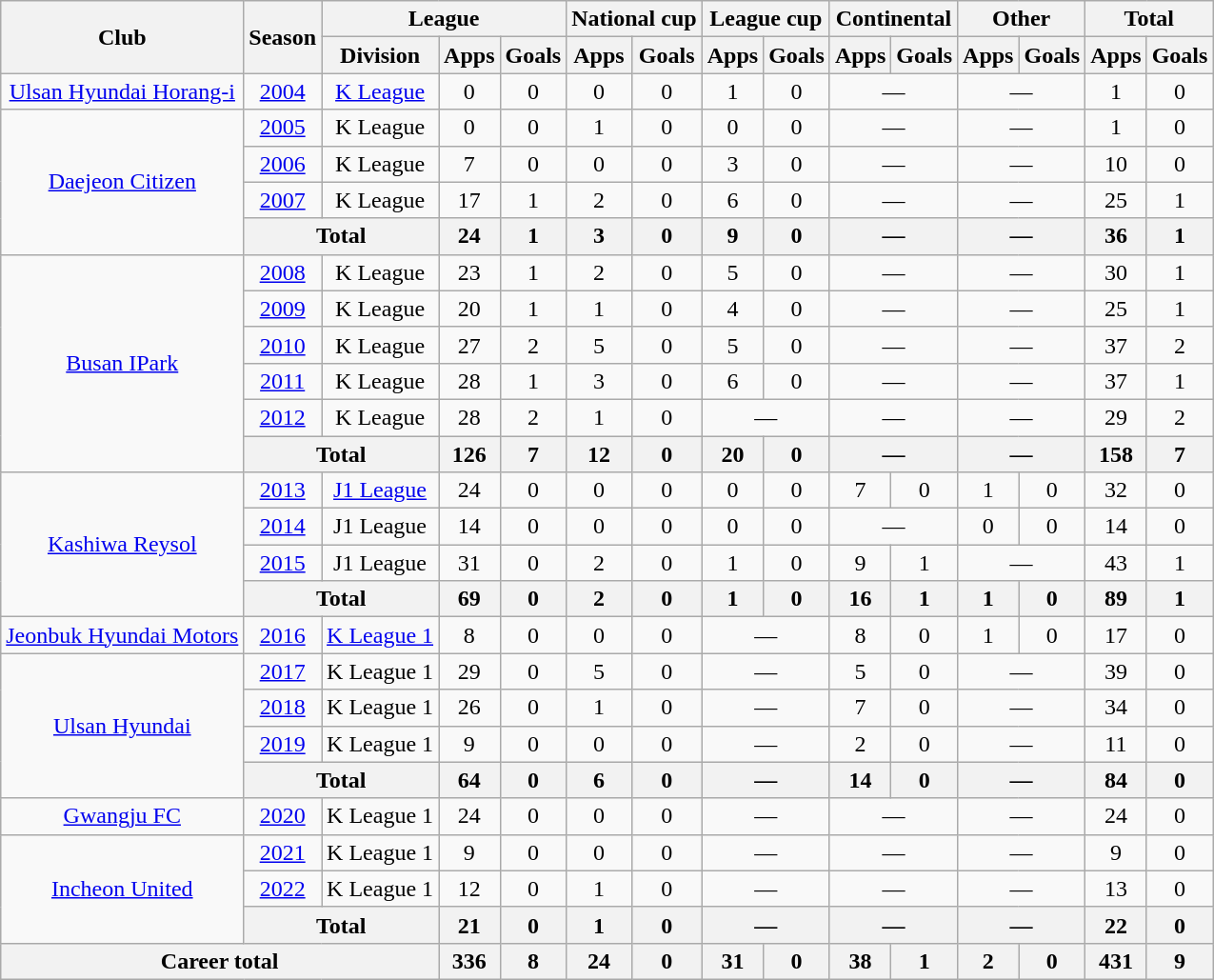<table class="wikitable" style="text-align:center">
<tr>
<th rowspan=2>Club</th>
<th rowspan=2>Season</th>
<th colspan=3>League</th>
<th colspan=2>National cup</th>
<th colspan=2>League cup</th>
<th colspan=2>Continental</th>
<th colspan=2>Other</th>
<th colspan=2>Total</th>
</tr>
<tr>
<th>Division</th>
<th>Apps</th>
<th>Goals</th>
<th>Apps</th>
<th>Goals</th>
<th>Apps</th>
<th>Goals</th>
<th>Apps</th>
<th>Goals</th>
<th>Apps</th>
<th>Goals</th>
<th>Apps</th>
<th>Goals</th>
</tr>
<tr>
<td><a href='#'>Ulsan Hyundai Horang-i</a></td>
<td><a href='#'>2004</a></td>
<td><a href='#'>K League</a></td>
<td>0</td>
<td>0</td>
<td>0</td>
<td>0</td>
<td>1</td>
<td>0</td>
<td colspan="2">—</td>
<td colspan="2">—</td>
<td>1</td>
<td>0</td>
</tr>
<tr>
<td rowspan="4"><a href='#'>Daejeon Citizen</a></td>
<td><a href='#'>2005</a></td>
<td>K League</td>
<td>0</td>
<td>0</td>
<td>1</td>
<td>0</td>
<td>0</td>
<td>0</td>
<td colspan="2">—</td>
<td colspan="2">—</td>
<td>1</td>
<td>0</td>
</tr>
<tr>
<td><a href='#'>2006</a></td>
<td>K League</td>
<td>7</td>
<td>0</td>
<td>0</td>
<td>0</td>
<td>3</td>
<td>0</td>
<td colspan="2">—</td>
<td colspan="2">—</td>
<td>10</td>
<td>0</td>
</tr>
<tr>
<td><a href='#'>2007</a></td>
<td>K League</td>
<td>17</td>
<td>1</td>
<td>2</td>
<td>0</td>
<td>6</td>
<td>0</td>
<td colspan="2">—</td>
<td colspan="2">—</td>
<td>25</td>
<td>1</td>
</tr>
<tr>
<th colspan=2>Total</th>
<th>24</th>
<th>1</th>
<th>3</th>
<th>0</th>
<th>9</th>
<th>0</th>
<th colspan="2">—</th>
<th colspan="2">—</th>
<th>36</th>
<th>1</th>
</tr>
<tr>
<td rowspan="6"><a href='#'>Busan IPark</a></td>
<td><a href='#'>2008</a></td>
<td>K League</td>
<td>23</td>
<td>1</td>
<td>2</td>
<td>0</td>
<td>5</td>
<td>0</td>
<td colspan="2">—</td>
<td colspan="2">—</td>
<td>30</td>
<td>1</td>
</tr>
<tr>
<td><a href='#'>2009</a></td>
<td>K League</td>
<td>20</td>
<td>1</td>
<td>1</td>
<td>0</td>
<td>4</td>
<td>0</td>
<td colspan="2">—</td>
<td colspan="2">—</td>
<td>25</td>
<td>1</td>
</tr>
<tr>
<td><a href='#'>2010</a></td>
<td>K League</td>
<td>27</td>
<td>2</td>
<td>5</td>
<td>0</td>
<td>5</td>
<td>0</td>
<td colspan="2">—</td>
<td colspan="2">—</td>
<td>37</td>
<td>2</td>
</tr>
<tr>
<td><a href='#'>2011</a></td>
<td>K League</td>
<td>28</td>
<td>1</td>
<td>3</td>
<td>0</td>
<td>6</td>
<td>0</td>
<td colspan="2">—</td>
<td colspan="2">—</td>
<td>37</td>
<td>1</td>
</tr>
<tr>
<td><a href='#'>2012</a></td>
<td>K League</td>
<td>28</td>
<td>2</td>
<td>1</td>
<td>0</td>
<td colspan="2">—</td>
<td colspan="2">—</td>
<td colspan="2">—</td>
<td>29</td>
<td>2</td>
</tr>
<tr>
<th colspan=2>Total</th>
<th>126</th>
<th>7</th>
<th>12</th>
<th>0</th>
<th>20</th>
<th>0</th>
<th colspan="2">—</th>
<th colspan="2">—</th>
<th>158</th>
<th>7</th>
</tr>
<tr>
<td rowspan="4"><a href='#'>Kashiwa Reysol</a></td>
<td><a href='#'>2013</a></td>
<td><a href='#'>J1 League</a></td>
<td>24</td>
<td>0</td>
<td>0</td>
<td>0</td>
<td>0</td>
<td>0</td>
<td>7</td>
<td>0</td>
<td>1</td>
<td>0</td>
<td>32</td>
<td>0</td>
</tr>
<tr>
<td><a href='#'>2014</a></td>
<td>J1 League</td>
<td>14</td>
<td>0</td>
<td>0</td>
<td>0</td>
<td>0</td>
<td>0</td>
<td colspan="2">—</td>
<td>0</td>
<td>0</td>
<td>14</td>
<td>0</td>
</tr>
<tr>
<td><a href='#'>2015</a></td>
<td>J1 League</td>
<td>31</td>
<td>0</td>
<td>2</td>
<td>0</td>
<td>1</td>
<td>0</td>
<td>9</td>
<td>1</td>
<td colspan="2">—</td>
<td>43</td>
<td>1</td>
</tr>
<tr>
<th colspan=2>Total</th>
<th>69</th>
<th>0</th>
<th>2</th>
<th>0</th>
<th>1</th>
<th>0</th>
<th>16</th>
<th>1</th>
<th>1</th>
<th>0</th>
<th>89</th>
<th>1</th>
</tr>
<tr>
<td><a href='#'>Jeonbuk Hyundai Motors</a></td>
<td><a href='#'>2016</a></td>
<td><a href='#'>K League 1</a></td>
<td>8</td>
<td>0</td>
<td>0</td>
<td>0</td>
<td colspan="2">—</td>
<td>8</td>
<td>0</td>
<td>1</td>
<td>0</td>
<td>17</td>
<td>0</td>
</tr>
<tr>
<td rowspan="4"><a href='#'>Ulsan Hyundai</a></td>
<td><a href='#'>2017</a></td>
<td>K League 1</td>
<td>29</td>
<td>0</td>
<td>5</td>
<td>0</td>
<td colspan="2">—</td>
<td>5</td>
<td>0</td>
<td colspan="2">—</td>
<td>39</td>
<td>0</td>
</tr>
<tr>
<td><a href='#'>2018</a></td>
<td>K League 1</td>
<td>26</td>
<td>0</td>
<td>1</td>
<td>0</td>
<td colspan="2">—</td>
<td>7</td>
<td>0</td>
<td colspan="2">—</td>
<td>34</td>
<td>0</td>
</tr>
<tr>
<td><a href='#'>2019</a></td>
<td>K League 1</td>
<td>9</td>
<td>0</td>
<td>0</td>
<td>0</td>
<td colspan="2">—</td>
<td>2</td>
<td>0</td>
<td colspan="2">—</td>
<td>11</td>
<td>0</td>
</tr>
<tr>
<th colspan=2>Total</th>
<th>64</th>
<th>0</th>
<th>6</th>
<th>0</th>
<th colspan="2">—</th>
<th>14</th>
<th>0</th>
<th colspan="2">—</th>
<th>84</th>
<th>0</th>
</tr>
<tr>
<td><a href='#'>Gwangju FC</a></td>
<td><a href='#'>2020</a></td>
<td>K League 1</td>
<td>24</td>
<td>0</td>
<td>0</td>
<td>0</td>
<td colspan="2">—</td>
<td colspan="2">—</td>
<td colspan="2">—</td>
<td>24</td>
<td>0</td>
</tr>
<tr>
<td rowspan="3"><a href='#'>Incheon United</a></td>
<td><a href='#'>2021</a></td>
<td>K League 1</td>
<td>9</td>
<td>0</td>
<td>0</td>
<td>0</td>
<td colspan="2">—</td>
<td colspan="2">—</td>
<td colspan="2">—</td>
<td>9</td>
<td>0</td>
</tr>
<tr>
<td><a href='#'>2022</a></td>
<td>K League 1</td>
<td>12</td>
<td>0</td>
<td>1</td>
<td>0</td>
<td colspan="2">—</td>
<td colspan="2">—</td>
<td colspan="2">—</td>
<td>13</td>
<td>0</td>
</tr>
<tr>
<th colspan=2>Total</th>
<th>21</th>
<th>0</th>
<th>1</th>
<th>0</th>
<th colspan="2">—</th>
<th colspan="2">—</th>
<th colspan="2">—</th>
<th>22</th>
<th>0</th>
</tr>
<tr>
<th colspan=3>Career total</th>
<th>336</th>
<th>8</th>
<th>24</th>
<th>0</th>
<th>31</th>
<th>0</th>
<th>38</th>
<th>1</th>
<th>2</th>
<th>0</th>
<th>431</th>
<th>9</th>
</tr>
</table>
